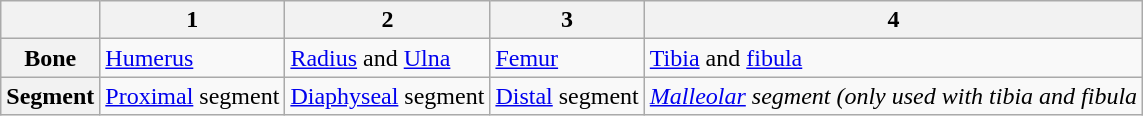<table class="wikitable">
<tr>
<th></th>
<th>1</th>
<th>2</th>
<th>3</th>
<th>4</th>
</tr>
<tr>
<th>Bone</th>
<td><a href='#'>Humerus</a></td>
<td><a href='#'>Radius</a> and <a href='#'>Ulna</a></td>
<td><a href='#'>Femur</a></td>
<td><a href='#'>Tibia</a> and <a href='#'>fibula</a></td>
</tr>
<tr>
<th>Segment</th>
<td><a href='#'>Proximal</a> segment</td>
<td><a href='#'>Diaphyseal</a> segment</td>
<td><a href='#'>Distal</a> segment</td>
<td><em><a href='#'>Malleolar</a> segment (only used with tibia and fibula</em></td>
</tr>
</table>
